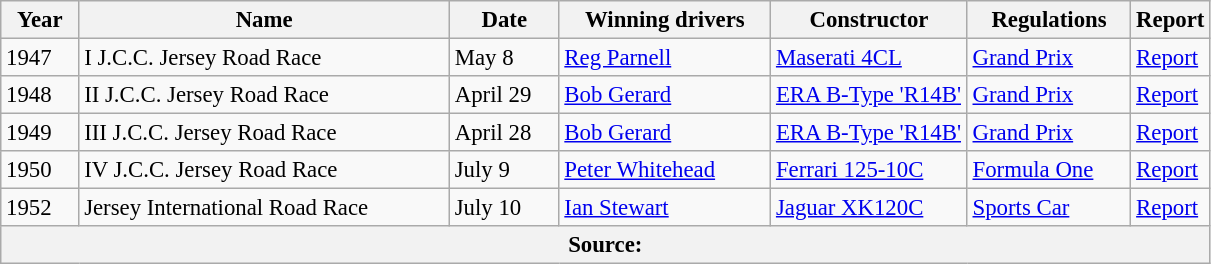<table class="wikitable" style="font-size:95%">
<tr>
<th style="width:45px;">Year</th>
<th style="width:240px;">Name</th>
<th style="width:66px;">Date</th>
<th style="width:134px;">Winning drivers</th>
<th style="width:124px;">Constructor</th>
<th style="width:102px;">Regulations</th>
<th style="width:44px;">Report</th>
</tr>
<tr>
<td>1947</td>
<td> I J.C.C. Jersey Road Race</td>
<td>May 8</td>
<td> <a href='#'>Reg Parnell</a></td>
<td><a href='#'>Maserati 4CL</a></td>
<td><a href='#'>Grand Prix</a></td>
<td><a href='#'>Report</a></td>
</tr>
<tr>
<td>1948</td>
<td> II J.C.C. Jersey Road Race</td>
<td>April 29</td>
<td> <a href='#'>Bob Gerard</a></td>
<td><a href='#'>ERA B-Type 'R14B'</a></td>
<td><a href='#'>Grand Prix</a></td>
<td><a href='#'>Report</a></td>
</tr>
<tr>
<td>1949</td>
<td> III J.C.C. Jersey Road Race</td>
<td>April 28</td>
<td> <a href='#'>Bob Gerard</a></td>
<td><a href='#'>ERA B-Type 'R14B'</a></td>
<td><a href='#'>Grand Prix</a></td>
<td><a href='#'>Report</a></td>
</tr>
<tr>
<td>1950</td>
<td> IV J.C.C. Jersey Road Race</td>
<td>July 9</td>
<td> <a href='#'>Peter Whitehead</a></td>
<td><a href='#'>Ferrari 125-10C</a></td>
<td><a href='#'>Formula One</a></td>
<td><a href='#'>Report</a></td>
</tr>
<tr>
<td>1952</td>
<td> Jersey International Road Race</td>
<td>July 10</td>
<td> <a href='#'>Ian Stewart</a></td>
<td><a href='#'>Jaguar XK120C</a></td>
<td><a href='#'>Sports Car</a></td>
<td><a href='#'>Report</a></td>
</tr>
<tr>
<th colspan=8>Source:</th>
</tr>
</table>
